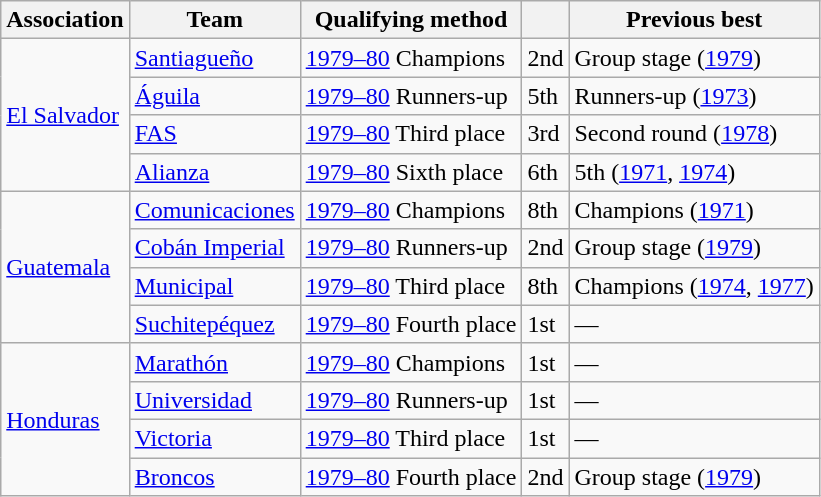<table class="wikitable">
<tr>
<th>Association</th>
<th>Team</th>
<th>Qualifying method</th>
<th></th>
<th>Previous best</th>
</tr>
<tr>
<td rowspan=4> <a href='#'>El Salvador</a></td>
<td><a href='#'>Santiagueño</a></td>
<td><a href='#'>1979–80</a> Champions</td>
<td>2nd</td>
<td>Group stage (<a href='#'>1979</a>)</td>
</tr>
<tr>
<td><a href='#'>Águila</a></td>
<td><a href='#'>1979–80</a> Runners-up</td>
<td>5th</td>
<td>Runners-up (<a href='#'>1973</a>)</td>
</tr>
<tr>
<td><a href='#'>FAS</a></td>
<td><a href='#'>1979–80</a> Third place</td>
<td>3rd</td>
<td>Second round (<a href='#'>1978</a>)</td>
</tr>
<tr>
<td><a href='#'>Alianza</a></td>
<td><a href='#'>1979–80</a> Sixth place</td>
<td>6th</td>
<td>5th (<a href='#'>1971</a>, <a href='#'>1974</a>)</td>
</tr>
<tr>
<td rowspan=4> <a href='#'>Guatemala</a></td>
<td><a href='#'>Comunicaciones</a></td>
<td><a href='#'>1979–80</a> Champions</td>
<td>8th</td>
<td>Champions (<a href='#'>1971</a>)</td>
</tr>
<tr>
<td><a href='#'>Cobán Imperial</a></td>
<td><a href='#'>1979–80</a> Runners-up</td>
<td>2nd</td>
<td>Group stage (<a href='#'>1979</a>)</td>
</tr>
<tr>
<td><a href='#'>Municipal</a></td>
<td><a href='#'>1979–80</a> Third place</td>
<td>8th</td>
<td>Champions (<a href='#'>1974</a>, <a href='#'>1977</a>)</td>
</tr>
<tr>
<td><a href='#'>Suchitepéquez</a></td>
<td><a href='#'>1979–80</a> Fourth place</td>
<td>1st</td>
<td>—</td>
</tr>
<tr>
<td rowspan=4> <a href='#'>Honduras</a></td>
<td><a href='#'>Marathón</a></td>
<td><a href='#'>1979–80</a> Champions</td>
<td>1st</td>
<td>—</td>
</tr>
<tr>
<td><a href='#'>Universidad</a></td>
<td><a href='#'>1979–80</a> Runners-up</td>
<td>1st</td>
<td>—</td>
</tr>
<tr>
<td><a href='#'>Victoria</a></td>
<td><a href='#'>1979–80</a> Third place</td>
<td>1st</td>
<td>—</td>
</tr>
<tr>
<td><a href='#'>Broncos</a></td>
<td><a href='#'>1979–80</a> Fourth place</td>
<td>2nd</td>
<td>Group stage (<a href='#'>1979</a>)</td>
</tr>
</table>
